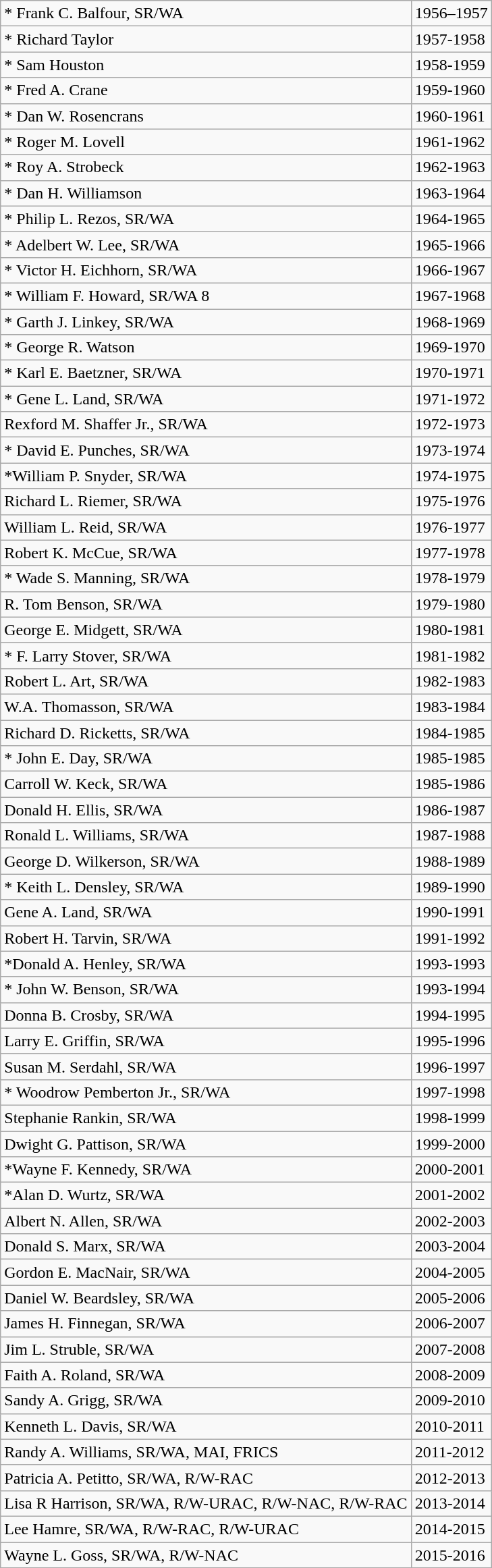<table class="wikitable">
<tr>
<td>* Frank C. Balfour, SR/WA</td>
<td>1956–1957</td>
</tr>
<tr>
<td>* Richard Taylor</td>
<td>1957-1958</td>
</tr>
<tr>
<td>* Sam Houston</td>
<td>1958-1959</td>
</tr>
<tr>
<td>* Fred A. Crane</td>
<td>1959-1960</td>
</tr>
<tr>
<td>* Dan W. Rosencrans</td>
<td>1960-1961</td>
</tr>
<tr>
<td>* Roger M. Lovell</td>
<td>1961-1962</td>
</tr>
<tr>
<td>* Roy A. Strobeck</td>
<td>1962-1963</td>
</tr>
<tr>
<td>* Dan H. Williamson</td>
<td>1963-1964</td>
</tr>
<tr>
<td>* Philip L. Rezos, SR/WA</td>
<td>1964-1965</td>
</tr>
<tr>
<td>* Adelbert W. Lee, SR/WA</td>
<td>1965-1966</td>
</tr>
<tr>
<td>* Victor H. Eichhorn, SR/WA</td>
<td>1966-1967</td>
</tr>
<tr>
<td>* William F. Howard, SR/WA 8</td>
<td>1967-1968</td>
</tr>
<tr>
<td>* Garth J. Linkey, SR/WA</td>
<td>1968-1969</td>
</tr>
<tr>
<td>* George R. Watson</td>
<td>1969-1970</td>
</tr>
<tr>
<td>* Karl E. Baetzner, SR/WA</td>
<td>1970-1971</td>
</tr>
<tr>
<td>* Gene L. Land, SR/WA</td>
<td>1971-1972</td>
</tr>
<tr>
<td>Rexford M. Shaffer Jr., SR/WA</td>
<td>1972-1973</td>
</tr>
<tr>
<td>* David E. Punches, SR/WA</td>
<td>1973-1974</td>
</tr>
<tr>
<td>*William P. Snyder, SR/WA</td>
<td>1974-1975</td>
</tr>
<tr>
<td>Richard L. Riemer, SR/WA</td>
<td>1975-1976</td>
</tr>
<tr>
<td>William L. Reid, SR/WA</td>
<td>1976-1977</td>
</tr>
<tr>
<td>Robert K. McCue, SR/WA</td>
<td>1977-1978</td>
</tr>
<tr>
<td>* Wade S. Manning, SR/WA</td>
<td>1978-1979</td>
</tr>
<tr>
<td>R. Tom Benson, SR/WA</td>
<td>1979-1980</td>
</tr>
<tr>
<td>George E. Midgett, SR/WA</td>
<td>1980-1981</td>
</tr>
<tr>
<td>* F. Larry Stover, SR/WA</td>
<td>1981-1982</td>
</tr>
<tr>
<td>Robert L. Art, SR/WA</td>
<td>1982-1983</td>
</tr>
<tr>
<td>W.A. Thomasson, SR/WA</td>
<td>1983-1984</td>
</tr>
<tr>
<td>Richard D. Ricketts, SR/WA</td>
<td>1984-1985</td>
</tr>
<tr>
<td>* John E. Day, SR/WA</td>
<td>1985-1985</td>
</tr>
<tr>
<td>Carroll W. Keck, SR/WA</td>
<td>1985-1986</td>
</tr>
<tr>
<td>Donald H. Ellis, SR/WA</td>
<td>1986-1987</td>
</tr>
<tr>
<td>Ronald L. Williams, SR/WA</td>
<td>1987-1988</td>
</tr>
<tr>
<td>George D. Wilkerson, SR/WA</td>
<td>1988-1989</td>
</tr>
<tr>
<td>* Keith L. Densley, SR/WA</td>
<td>1989-1990</td>
</tr>
<tr>
<td>Gene A. Land, SR/WA</td>
<td>1990-1991</td>
</tr>
<tr>
<td>Robert H. Tarvin, SR/WA</td>
<td>1991-1992</td>
</tr>
<tr>
<td>*Donald A. Henley, SR/WA</td>
<td>1993-1993</td>
</tr>
<tr>
<td>* John W. Benson, SR/WA</td>
<td>1993-1994</td>
</tr>
<tr>
<td>Donna B. Crosby, SR/WA</td>
<td>1994-1995</td>
</tr>
<tr>
<td>Larry E. Griffin, SR/WA</td>
<td>1995-1996</td>
</tr>
<tr>
<td>Susan M. Serdahl, SR/WA</td>
<td>1996-1997</td>
</tr>
<tr>
<td>* Woodrow Pemberton Jr., SR/WA</td>
<td>1997-1998</td>
</tr>
<tr>
<td>Stephanie Rankin, SR/WA</td>
<td>1998-1999</td>
</tr>
<tr>
<td>Dwight G. Pattison, SR/WA</td>
<td>1999-2000</td>
</tr>
<tr>
<td>*Wayne F. Kennedy, SR/WA</td>
<td>2000-2001</td>
</tr>
<tr>
<td>*Alan D. Wurtz, SR/WA</td>
<td>2001-2002</td>
</tr>
<tr>
<td>Albert N. Allen, SR/WA</td>
<td>2002-2003</td>
</tr>
<tr>
<td>Donald S. Marx, SR/WA</td>
<td>2003-2004</td>
</tr>
<tr>
<td>Gordon E. MacNair, SR/WA</td>
<td>2004-2005</td>
</tr>
<tr>
<td>Daniel W. Beardsley, SR/WA</td>
<td>2005-2006</td>
</tr>
<tr>
<td>James H. Finnegan, SR/WA</td>
<td>2006-2007</td>
</tr>
<tr>
<td>Jim L. Struble, SR/WA</td>
<td>2007-2008</td>
</tr>
<tr>
<td>Faith A. Roland, SR/WA</td>
<td>2008-2009</td>
</tr>
<tr>
<td>Sandy A. Grigg, SR/WA</td>
<td>2009-2010</td>
</tr>
<tr>
<td>Kenneth L. Davis, SR/WA</td>
<td>2010-2011</td>
</tr>
<tr>
<td>Randy A. Williams, SR/WA, MAI, FRICS</td>
<td>2011-2012</td>
</tr>
<tr>
<td><span><span>Patricia A. Petitto, SR/WA, R/W-RAC</span></span></td>
<td>2012-2013</td>
</tr>
<tr>
<td><span><span>Lisa R Harrison, SR/WA, R/W-URAC, R/W-NAC, R/W-RAC</span></span></td>
<td>2013-2014</td>
</tr>
<tr>
<td>Lee Hamre, SR/WA, R/W-RAC, R/W-URAC</td>
<td>2014-2015</td>
</tr>
<tr>
<td>Wayne L. Goss, SR/WA, R/W-NAC</td>
<td>2015-2016</td>
</tr>
<tr>
</tr>
</table>
